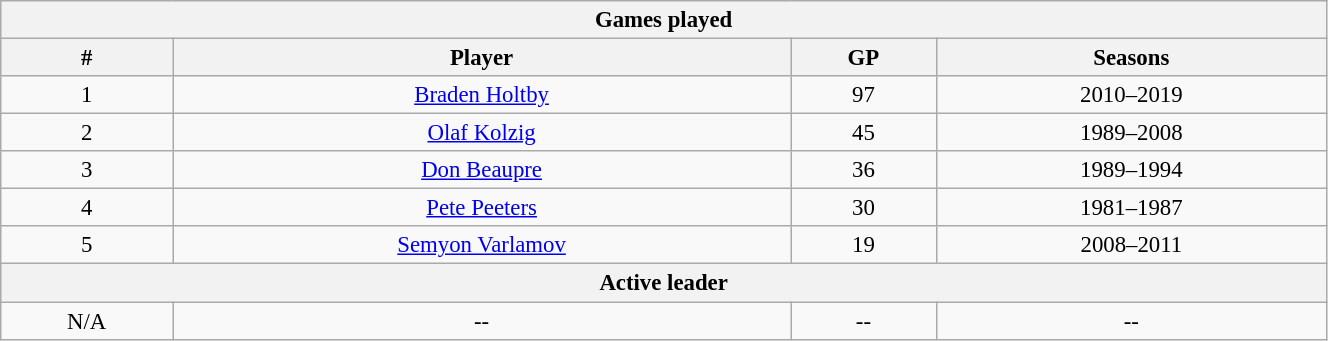<table class="wikitable" style="text-align: center; font-size: 95%" width="70%">
<tr>
<th colspan="4">Games played</th>
</tr>
<tr>
<th>#</th>
<th>Player</th>
<th>GP</th>
<th>Seasons</th>
</tr>
<tr>
<td>1</td>
<td><a href='#'>Braden Holtby</a></td>
<td>97</td>
<td>2010–2019</td>
</tr>
<tr>
<td>2</td>
<td><a href='#'>Olaf Kolzig</a></td>
<td>45</td>
<td>1989–2008</td>
</tr>
<tr>
<td>3</td>
<td><a href='#'>Don Beaupre</a></td>
<td>36</td>
<td>1989–1994</td>
</tr>
<tr>
<td>4</td>
<td><a href='#'>Pete Peeters</a></td>
<td>30</td>
<td>1981–1987</td>
</tr>
<tr>
<td>5</td>
<td><a href='#'>Semyon Varlamov</a></td>
<td>19</td>
<td>2008–2011</td>
</tr>
<tr>
<th colspan="4">Active leader</th>
</tr>
<tr>
<td>N/A</td>
<td>--</td>
<td>--</td>
<td>--</td>
</tr>
</table>
